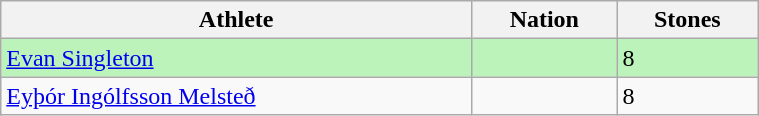<table class="wikitable" style="display: inline-table; width: 40%;">
<tr>
<th scope="col">Athlete</th>
<th scope="col">Nation</th>
<th scope="col">Stones</th>
</tr>
<tr bgcolor=bbf3bb>
<td><a href='#'>Evan Singleton</a></td>
<td></td>
<td>8</td>
</tr>
<tr>
<td><a href='#'>Eyþór Ingólfsson Melsteð</a></td>
<td></td>
<td>8</td>
</tr>
</table>
